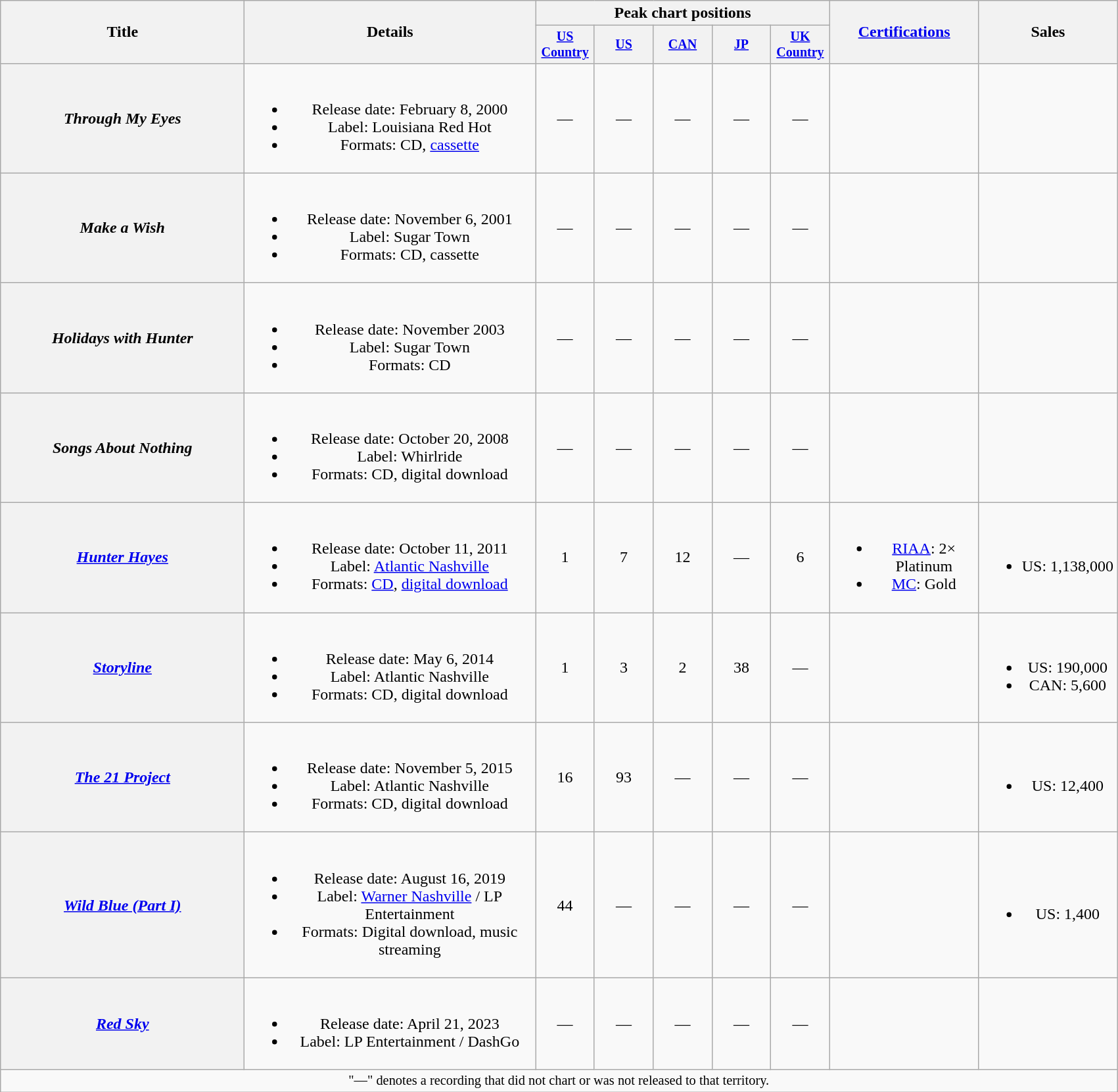<table class="wikitable plainrowheaders" style="text-align:center;">
<tr>
<th rowspan="2" style="width:15em;">Title</th>
<th rowspan="2" style="width:18em;">Details</th>
<th colspan="5">Peak chart positions</th>
<th rowspan="2" style="width:9em;"><a href='#'>Certifications</a></th>
<th rowspan="2">Sales</th>
</tr>
<tr style="font-size:smaller;">
<th style="width:4em;"><a href='#'>US Country</a><br></th>
<th style="width:4em;"><a href='#'>US</a><br></th>
<th style="width:4em;"><a href='#'>CAN</a><br></th>
<th style="width:4em;"><a href='#'>JP</a><br></th>
<th style="width:4em;"><a href='#'>UK Country</a><br></th>
</tr>
<tr>
<th scope="row"><em>Through My Eyes</em></th>
<td><br><ul><li>Release date: February 8, 2000</li><li>Label: Louisiana Red Hot</li><li>Formats: CD, <a href='#'>cassette</a></li></ul></td>
<td>—</td>
<td>—</td>
<td>—</td>
<td>—</td>
<td>—</td>
<td></td>
<td></td>
</tr>
<tr>
<th scope="row"><em>Make a Wish</em></th>
<td><br><ul><li>Release date: November 6, 2001</li><li>Label: Sugar Town</li><li>Formats: CD, cassette</li></ul></td>
<td>—</td>
<td>—</td>
<td>—</td>
<td>—</td>
<td>—</td>
<td></td>
<td></td>
</tr>
<tr>
<th scope="row"><em>Holidays with Hunter</em></th>
<td><br><ul><li>Release date: November 2003</li><li>Label: Sugar Town</li><li>Formats: CD</li></ul></td>
<td>—</td>
<td>—</td>
<td>—</td>
<td>—</td>
<td>—</td>
<td></td>
<td></td>
</tr>
<tr>
<th scope="row"><em>Songs About Nothing</em></th>
<td><br><ul><li>Release date: October 20, 2008</li><li>Label: Whirlride</li><li>Formats: CD, digital download</li></ul></td>
<td>—</td>
<td>—</td>
<td>—</td>
<td>—</td>
<td>—</td>
<td></td>
<td></td>
</tr>
<tr>
<th scope="row"><em><a href='#'>Hunter Hayes</a></em></th>
<td><br><ul><li>Release date: October 11, 2011</li><li>Label: <a href='#'>Atlantic Nashville</a></li><li>Formats: <a href='#'>CD</a>, <a href='#'>digital download</a></li></ul></td>
<td>1</td>
<td>7</td>
<td>12</td>
<td>—</td>
<td>6</td>
<td><br><ul><li><a href='#'>RIAA</a>: 2× Platinum</li><li><a href='#'>MC</a>: Gold</li></ul></td>
<td><br><ul><li>US: 1,138,000</li></ul></td>
</tr>
<tr>
<th scope="row"><em><a href='#'>Storyline</a></em></th>
<td><br><ul><li>Release date: May 6, 2014</li><li>Label: Atlantic Nashville</li><li>Formats: CD, digital download</li></ul></td>
<td>1</td>
<td>3</td>
<td>2</td>
<td>38</td>
<td>—</td>
<td></td>
<td><br><ul><li>US: 190,000</li><li>CAN: 5,600</li></ul></td>
</tr>
<tr>
<th scope="row"><em><a href='#'>The 21 Project</a></em></th>
<td><br><ul><li>Release date: November 5, 2015</li><li>Label: Atlantic Nashville</li><li>Formats: CD, digital download</li></ul></td>
<td>16</td>
<td>93</td>
<td>—</td>
<td>—</td>
<td>—</td>
<td></td>
<td><br><ul><li>US: 12,400</li></ul></td>
</tr>
<tr>
<th scope="row"><em><a href='#'>Wild Blue (Part I)</a></em></th>
<td><br><ul><li>Release date: August 16, 2019</li><li>Label: <a href='#'>Warner Nashville</a> / LP Entertainment</li><li>Formats: Digital download, music streaming</li></ul></td>
<td>44</td>
<td>—</td>
<td>—</td>
<td>—</td>
<td>—</td>
<td></td>
<td><br><ul><li>US: 1,400</li></ul></td>
</tr>
<tr>
<th scope="row"><em><a href='#'>Red Sky</a></em></th>
<td><br><ul><li>Release date: April 21, 2023</li><li>Label: LP Entertainment / DashGo</li></ul></td>
<td>—</td>
<td>—</td>
<td>—</td>
<td>—</td>
<td>—</td>
<td></td>
<td></td>
</tr>
<tr>
<td colspan="9" style="font-size:85%;">"—" denotes a recording that did not chart or was not released to that territory.</td>
</tr>
</table>
